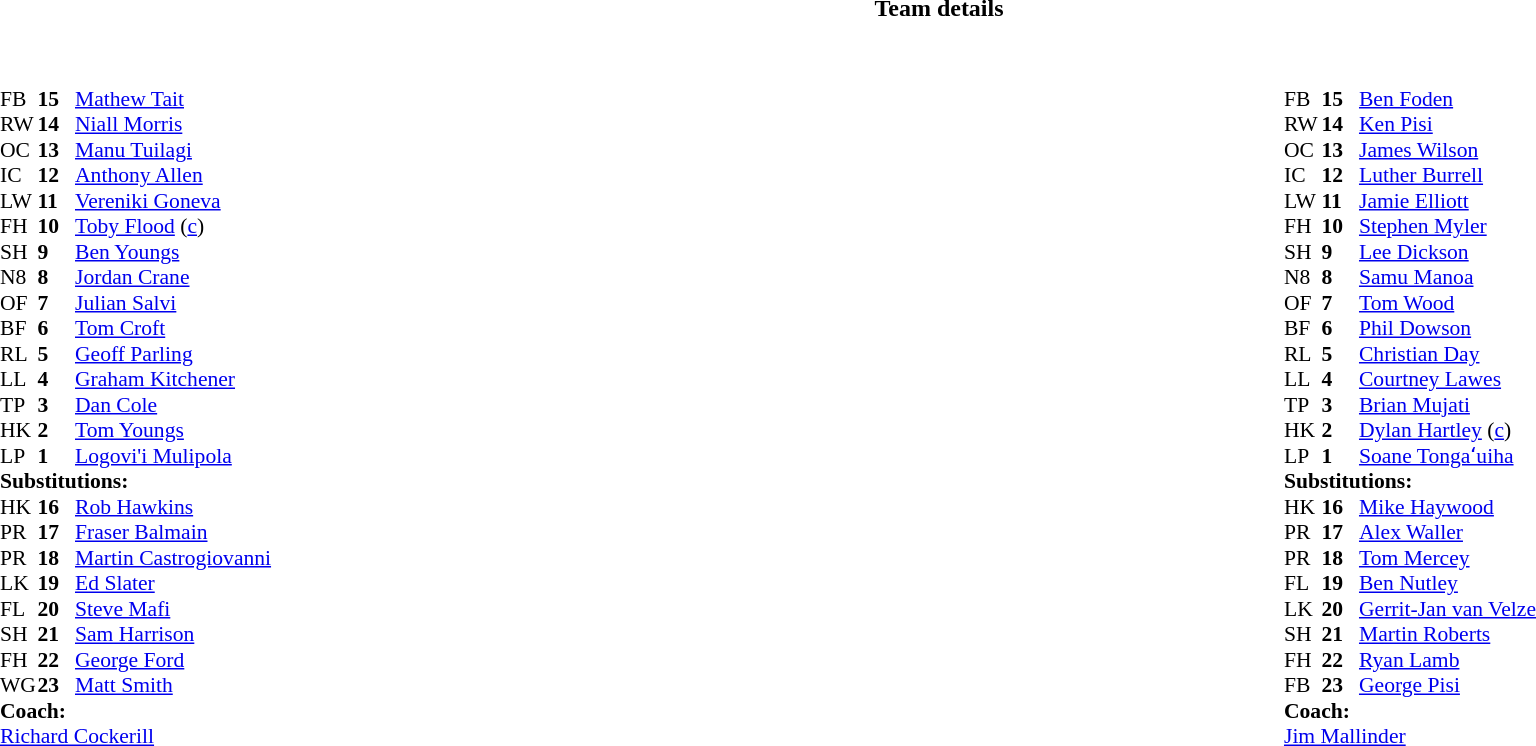<table border="0" width="100%" class="collapsible collapsed">
<tr>
<th>Team details</th>
</tr>
<tr>
<td><br><table width="100%">
<tr>
<td valign="top" width="50%"><br><table style="font-size: 90%" cellspacing="0" cellpadding="0">
<tr>
<th width="25"></th>
<th width="25"></th>
</tr>
<tr>
<td>FB</td>
<td><strong>15</strong></td>
<td> <a href='#'>Mathew Tait</a></td>
</tr>
<tr>
<td>RW</td>
<td><strong>14</strong></td>
<td> <a href='#'>Niall Morris</a></td>
</tr>
<tr>
<td>OC</td>
<td><strong>13</strong></td>
<td> <a href='#'>Manu Tuilagi</a></td>
</tr>
<tr>
<td>IC</td>
<td><strong>12</strong></td>
<td> <a href='#'>Anthony Allen</a></td>
</tr>
<tr>
<td>LW</td>
<td><strong>11</strong></td>
<td> <a href='#'>Vereniki Goneva</a> </td>
</tr>
<tr>
<td>FH</td>
<td><strong>10</strong></td>
<td> <a href='#'>Toby Flood</a> (<a href='#'>c</a>) </td>
</tr>
<tr>
<td>SH</td>
<td><strong>9</strong></td>
<td> <a href='#'>Ben Youngs</a> </td>
</tr>
<tr>
<td>N8</td>
<td><strong>8</strong></td>
<td> <a href='#'>Jordan Crane</a> </td>
</tr>
<tr>
<td>OF</td>
<td><strong>7</strong></td>
<td> <a href='#'>Julian Salvi</a></td>
</tr>
<tr>
<td>BF</td>
<td><strong>6</strong></td>
<td> <a href='#'>Tom Croft</a></td>
</tr>
<tr>
<td>RL</td>
<td><strong>5</strong></td>
<td> <a href='#'>Geoff Parling</a></td>
</tr>
<tr>
<td>LL</td>
<td><strong>4</strong></td>
<td> <a href='#'>Graham Kitchener</a> </td>
</tr>
<tr>
<td>TP</td>
<td><strong>3</strong></td>
<td> <a href='#'>Dan Cole</a> </td>
</tr>
<tr>
<td>HK</td>
<td><strong>2</strong></td>
<td> <a href='#'>Tom Youngs</a> </td>
</tr>
<tr>
<td>LP</td>
<td><strong>1</strong></td>
<td> <a href='#'>Logovi'i Mulipola</a> </td>
</tr>
<tr>
<td colspan=3><strong>Substitutions:</strong></td>
</tr>
<tr>
<td>HK</td>
<td><strong>16</strong></td>
<td> <a href='#'>Rob Hawkins</a> </td>
</tr>
<tr>
<td>PR</td>
<td><strong>17</strong></td>
<td> <a href='#'>Fraser Balmain</a> </td>
</tr>
<tr>
<td>PR</td>
<td><strong>18</strong></td>
<td> <a href='#'>Martin Castrogiovanni</a> </td>
</tr>
<tr>
<td>LK</td>
<td><strong>19</strong></td>
<td> <a href='#'>Ed Slater</a> </td>
</tr>
<tr>
<td>FL</td>
<td><strong>20</strong></td>
<td> <a href='#'>Steve Mafi</a> </td>
</tr>
<tr>
<td>SH</td>
<td><strong>21</strong></td>
<td> <a href='#'>Sam Harrison</a> </td>
</tr>
<tr>
<td>FH</td>
<td><strong>22</strong></td>
<td> <a href='#'>George Ford</a> </td>
</tr>
<tr>
<td>WG</td>
<td><strong>23</strong></td>
<td> <a href='#'>Matt Smith</a> </td>
</tr>
<tr>
</tr>
<tr>
<td colspan="3"><strong>Coach:</strong></td>
</tr>
<tr>
<td colspan="4"> <a href='#'>Richard Cockerill</a></td>
</tr>
</table>
</td>
<td valign="top" width="50%"><br><table style="font-size: 90%" cellspacing="0" cellpadding="0" align="center">
<tr>
<th width="25"></th>
<th width="25"></th>
</tr>
<tr>
<td>FB</td>
<td><strong>15</strong></td>
<td> <a href='#'>Ben Foden</a> </td>
</tr>
<tr>
<td>RW</td>
<td><strong>14</strong></td>
<td> <a href='#'>Ken Pisi</a></td>
</tr>
<tr>
<td>OC</td>
<td><strong>13</strong></td>
<td> <a href='#'>James Wilson</a></td>
</tr>
<tr>
<td>IC</td>
<td><strong>12</strong></td>
<td> <a href='#'>Luther Burrell</a></td>
</tr>
<tr>
<td>LW</td>
<td><strong>11</strong></td>
<td> <a href='#'>Jamie Elliott</a> </td>
</tr>
<tr>
<td>FH</td>
<td><strong>10</strong></td>
<td> <a href='#'>Stephen Myler</a> </td>
</tr>
<tr>
<td>SH</td>
<td><strong>9</strong></td>
<td> <a href='#'>Lee Dickson</a> </td>
</tr>
<tr>
<td>N8</td>
<td><strong>8</strong></td>
<td> <a href='#'>Samu Manoa</a></td>
</tr>
<tr>
<td>OF</td>
<td><strong>7</strong></td>
<td> <a href='#'>Tom Wood</a></td>
</tr>
<tr>
<td>BF</td>
<td><strong>6</strong></td>
<td> <a href='#'>Phil Dowson</a> </td>
</tr>
<tr>
<td>RL</td>
<td><strong>5</strong></td>
<td> <a href='#'>Christian Day</a> </td>
</tr>
<tr>
<td>LL</td>
<td><strong>4</strong></td>
<td> <a href='#'>Courtney Lawes</a></td>
</tr>
<tr>
<td>TP</td>
<td><strong>3</strong></td>
<td> <a href='#'>Brian Mujati</a> </td>
</tr>
<tr>
<td>HK</td>
<td><strong>2</strong></td>
<td> <a href='#'>Dylan Hartley</a> (<a href='#'>c</a>) </td>
</tr>
<tr>
<td>LP</td>
<td><strong>1</strong></td>
<td> <a href='#'>Soane Tongaʻuiha</a> </td>
</tr>
<tr>
<td colspan=3><strong>Substitutions:</strong></td>
</tr>
<tr>
<td>HK</td>
<td><strong>16</strong></td>
<td> <a href='#'>Mike Haywood</a> </td>
</tr>
<tr>
<td>PR</td>
<td><strong>17</strong></td>
<td> <a href='#'>Alex Waller</a> </td>
</tr>
<tr>
<td>PR</td>
<td><strong>18</strong></td>
<td> <a href='#'>Tom Mercey</a> </td>
</tr>
<tr>
<td>FL</td>
<td><strong>19</strong></td>
<td> <a href='#'>Ben Nutley</a> </td>
</tr>
<tr>
<td>LK</td>
<td><strong>20</strong></td>
<td> <a href='#'>Gerrit-Jan van Velze</a> </td>
</tr>
<tr>
<td>SH</td>
<td><strong>21</strong></td>
<td> <a href='#'>Martin Roberts</a> </td>
</tr>
<tr>
<td>FH</td>
<td><strong>22</strong></td>
<td> <a href='#'>Ryan Lamb</a> </td>
</tr>
<tr>
<td>FB</td>
<td><strong>23</strong></td>
<td> <a href='#'>George Pisi</a> </td>
</tr>
<tr>
<td colspan="3"><strong>Coach:</strong></td>
</tr>
<tr>
<td colspan="4"> <a href='#'>Jim Mallinder</a></td>
</tr>
<tr>
</tr>
</table>
</td>
</tr>
</table>
</td>
</tr>
</table>
